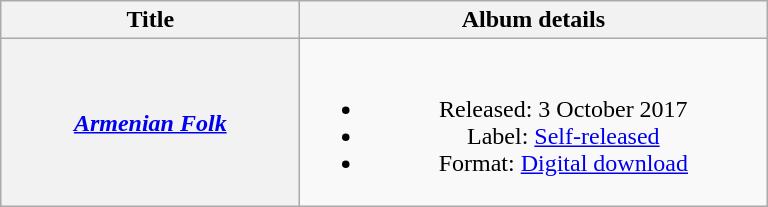<table class="wikitable plainrowheaders" style="text-align:center;">
<tr>
<th scope="col" style="width: 12em;">Title</th>
<th scope="col" style="width: 19em;">Album details</th>
</tr>
<tr>
<th scope="row"><em><a href='#'>Armenian Folk</a></em></th>
<td><br><ul><li>Released: 3 October 2017</li><li>Label: <a href='#'>Self-released</a></li><li>Format: <a href='#'>Digital download</a></li></ul></td>
</tr>
</table>
